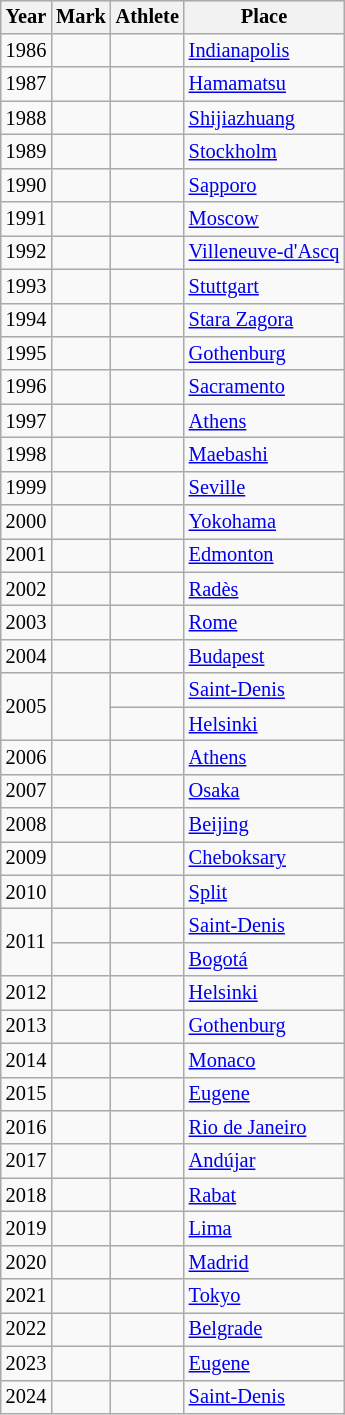<table class="wikitable sortable" style="font-size:85%; display:inline-table;">
<tr>
<th>Year</th>
<th>Mark</th>
<th>Athlete</th>
<th>Place</th>
</tr>
<tr>
<td>1986</td>
<td></td>
<td align=left></td>
<td><a href='#'>Indianapolis</a></td>
</tr>
<tr>
<td>1987</td>
<td></td>
<td align=left></td>
<td><a href='#'>Hamamatsu</a></td>
</tr>
<tr>
<td>1988</td>
<td></td>
<td align=left></td>
<td><a href='#'>Shijiazhuang</a></td>
</tr>
<tr>
<td>1989</td>
<td></td>
<td align=left></td>
<td><a href='#'>Stockholm</a></td>
</tr>
<tr>
<td>1990</td>
<td></td>
<td align=left></td>
<td><a href='#'>Sapporo</a></td>
</tr>
<tr>
<td>1991</td>
<td></td>
<td align=left></td>
<td><a href='#'>Moscow</a></td>
</tr>
<tr>
<td>1992</td>
<td></td>
<td align=left></td>
<td><a href='#'>Villeneuve-d'Ascq</a></td>
</tr>
<tr>
<td>1993</td>
<td></td>
<td align=left></td>
<td><a href='#'>Stuttgart</a></td>
</tr>
<tr>
<td>1994</td>
<td></td>
<td align=left></td>
<td><a href='#'>Stara Zagora</a></td>
</tr>
<tr>
<td>1995</td>
<td></td>
<td align=left></td>
<td><a href='#'>Gothenburg</a></td>
</tr>
<tr>
<td>1996</td>
<td></td>
<td align=left></td>
<td><a href='#'>Sacramento</a></td>
</tr>
<tr>
<td>1997</td>
<td></td>
<td align=left></td>
<td><a href='#'>Athens</a></td>
</tr>
<tr>
<td>1998</td>
<td> </td>
<td align=left></td>
<td><a href='#'>Maebashi</a></td>
</tr>
<tr>
<td>1999</td>
<td></td>
<td align=left></td>
<td><a href='#'>Seville</a></td>
</tr>
<tr>
<td>2000</td>
<td></td>
<td align=left></td>
<td><a href='#'>Yokohama</a></td>
</tr>
<tr>
<td>2001</td>
<td></td>
<td align=left></td>
<td><a href='#'>Edmonton</a></td>
</tr>
<tr>
<td>2002</td>
<td></td>
<td align=left></td>
<td><a href='#'>Radès</a></td>
</tr>
<tr>
<td>2003</td>
<td></td>
<td align=left></td>
<td><a href='#'>Rome</a></td>
</tr>
<tr>
<td>2004</td>
<td> </td>
<td align=left></td>
<td><a href='#'>Budapest</a></td>
</tr>
<tr>
<td rowspan=2>2005</td>
<td rowspan=2></td>
<td align=left></td>
<td><a href='#'>Saint-Denis</a></td>
</tr>
<tr>
<td align=left></td>
<td><a href='#'>Helsinki</a></td>
</tr>
<tr>
<td>2006</td>
<td></td>
<td align=left></td>
<td><a href='#'>Athens</a></td>
</tr>
<tr>
<td>2007</td>
<td></td>
<td align=left></td>
<td><a href='#'>Osaka</a></td>
</tr>
<tr>
<td>2008</td>
<td></td>
<td align=left></td>
<td><a href='#'>Beijing</a></td>
</tr>
<tr>
<td>2009</td>
<td></td>
<td align=left></td>
<td><a href='#'>Cheboksary</a></td>
</tr>
<tr>
<td>2010</td>
<td></td>
<td align=left></td>
<td><a href='#'>Split</a></td>
</tr>
<tr>
<td rowspan=2>2011</td>
<td></td>
<td align=left></td>
<td><a href='#'>Saint-Denis</a></td>
</tr>
<tr>
<td> </td>
<td align=left></td>
<td><a href='#'>Bogotá</a></td>
</tr>
<tr>
<td>2012</td>
<td></td>
<td align=left></td>
<td><a href='#'>Helsinki</a></td>
</tr>
<tr>
<td>2013</td>
<td> </td>
<td align=left></td>
<td><a href='#'>Gothenburg</a></td>
</tr>
<tr>
<td>2014</td>
<td></td>
<td align=left></td>
<td><a href='#'>Monaco</a></td>
</tr>
<tr>
<td>2015</td>
<td></td>
<td align=left></td>
<td><a href='#'>Eugene</a></td>
</tr>
<tr>
<td>2016</td>
<td></td>
<td align=left></td>
<td><a href='#'>Rio de Janeiro</a></td>
</tr>
<tr>
<td>2017</td>
<td></td>
<td align=left></td>
<td><a href='#'>Andújar</a></td>
</tr>
<tr>
<td>2018</td>
<td></td>
<td align=left></td>
<td><a href='#'>Rabat</a></td>
</tr>
<tr>
<td>2019</td>
<td></td>
<td align=left></td>
<td><a href='#'>Lima</a></td>
</tr>
<tr>
<td>2020</td>
<td> </td>
<td align=left></td>
<td><a href='#'>Madrid</a></td>
</tr>
<tr>
<td>2021</td>
<td></td>
<td align=left></td>
<td><a href='#'>Tokyo</a></td>
</tr>
<tr>
<td>2022</td>
<td> </td>
<td align=left></td>
<td><a href='#'>Belgrade</a></td>
</tr>
<tr>
<td>2023</td>
<td></td>
<td align=left></td>
<td><a href='#'>Eugene</a></td>
</tr>
<tr>
<td>2024</td>
<td></td>
<td align=left></td>
<td><a href='#'>Saint-Denis</a></td>
</tr>
</table>
